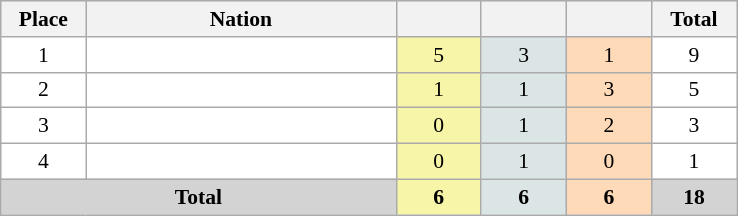<table class=wikitable style="border:1px solid #AAAAAA;font-size:90%">
<tr bgcolor="#EFEFEF">
<th width=50>Place</th>
<th width=200>Nation</th>
<th width=50></th>
<th width=50></th>
<th width=50></th>
<th width=50>Total</th>
</tr>
<tr align="center" valign="top" bgcolor="#FFFFFF">
<td>1</td>
<td align="left"></td>
<td style="background:#F7F6A8;">5</td>
<td style="background:#DCE5E5;">3</td>
<td style="background:#FFDAB9;">1</td>
<td>9</td>
</tr>
<tr align="center" valign="top" bgcolor="#FFFFFF">
<td>2</td>
<td align="left"></td>
<td style="background:#F7F6A8;">1</td>
<td style="background:#DCE5E5;">1</td>
<td style="background:#FFDAB9;">3</td>
<td>5</td>
</tr>
<tr align="center" valign="top" bgcolor="#FFFFFF">
<td>3</td>
<td align="left"></td>
<td style="background:#F7F6A8;">0</td>
<td style="background:#DCE5E5;">1</td>
<td style="background:#FFDAB9;">2</td>
<td>3</td>
</tr>
<tr align="center" valign="top" bgcolor="#FFFFFF">
<td>4</td>
<td align="left"></td>
<td style="background:#F7F6A8;">0</td>
<td style="background:#DCE5E5;">1</td>
<td style="background:#FFDAB9;">0</td>
<td>1</td>
</tr>
<tr align="center">
<td colspan="2" bgcolor=D3D3D3><strong>Total</strong></td>
<td style="background:#F7F6A8;"><strong>6</strong></td>
<td style="background:#DCE5E5;"><strong>6</strong></td>
<td style="background:#FFDAB9;"><strong>6</strong></td>
<td bgcolor=D3D3D3><strong>18</strong></td>
</tr>
</table>
